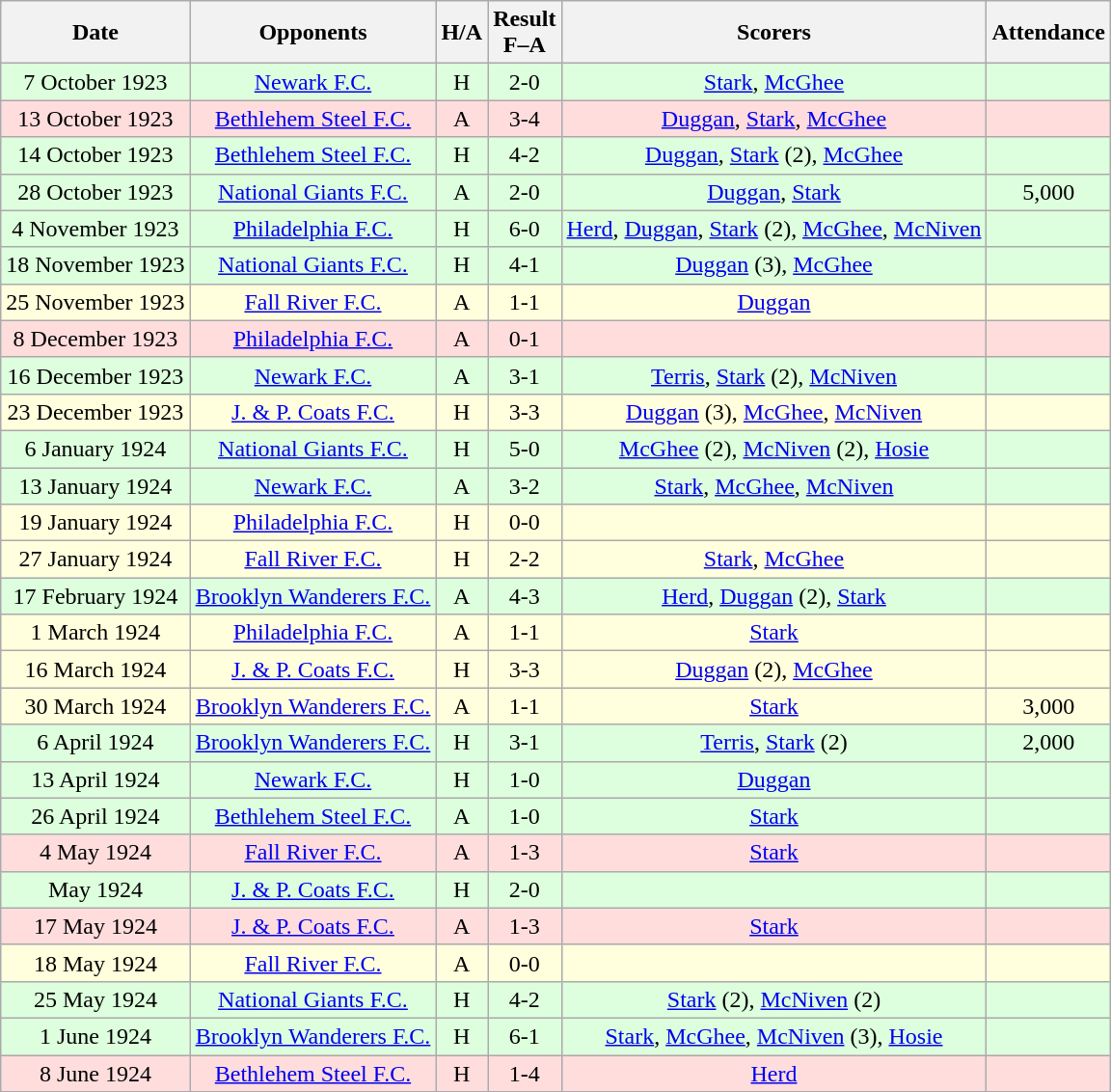<table class="wikitable" style="text-align:center">
<tr>
<th>Date</th>
<th>Opponents</th>
<th>H/A</th>
<th>Result<br>F–A</th>
<th>Scorers</th>
<th>Attendance</th>
</tr>
<tr bgcolor="#ddffdd">
<td>7 October 1923</td>
<td><a href='#'>Newark F.C.</a></td>
<td>H</td>
<td>2-0</td>
<td><a href='#'>Stark</a>, <a href='#'>McGhee</a></td>
<td></td>
</tr>
<tr bgcolor="#ffdddd">
<td>13 October 1923</td>
<td><a href='#'>Bethlehem Steel F.C.</a></td>
<td>A</td>
<td>3-4</td>
<td><a href='#'>Duggan</a>, <a href='#'>Stark</a>, <a href='#'>McGhee</a></td>
<td></td>
</tr>
<tr bgcolor="#ddffdd">
<td>14 October 1923</td>
<td><a href='#'>Bethlehem Steel F.C.</a></td>
<td>H</td>
<td>4-2</td>
<td><a href='#'>Duggan</a>, <a href='#'>Stark</a> (2), <a href='#'>McGhee</a></td>
<td></td>
</tr>
<tr bgcolor="#ddffdd">
<td>28 October 1923</td>
<td><a href='#'>National Giants F.C.</a></td>
<td>A</td>
<td>2-0</td>
<td><a href='#'>Duggan</a>, <a href='#'>Stark</a></td>
<td>5,000</td>
</tr>
<tr bgcolor="#ddffdd">
<td>4 November 1923</td>
<td><a href='#'>Philadelphia F.C.</a></td>
<td>H</td>
<td>6-0</td>
<td><a href='#'>Herd</a>, <a href='#'>Duggan</a>, <a href='#'>Stark</a> (2), <a href='#'>McGhee</a>, <a href='#'>McNiven</a></td>
<td></td>
</tr>
<tr bgcolor="#ddffdd">
<td>18 November 1923</td>
<td><a href='#'>National Giants F.C.</a></td>
<td>H</td>
<td>4-1</td>
<td><a href='#'>Duggan</a> (3), <a href='#'>McGhee</a></td>
<td></td>
</tr>
<tr bgcolor="#ffffdd">
<td>25 November 1923</td>
<td><a href='#'>Fall River F.C.</a></td>
<td>A</td>
<td>1-1</td>
<td><a href='#'>Duggan</a></td>
<td></td>
</tr>
<tr bgcolor="#ffdddd">
<td>8 December 1923</td>
<td><a href='#'>Philadelphia F.C.</a></td>
<td>A</td>
<td>0-1</td>
<td></td>
<td></td>
</tr>
<tr bgcolor="#ddffdd">
<td>16 December 1923</td>
<td><a href='#'>Newark F.C.</a></td>
<td>A</td>
<td>3-1</td>
<td><a href='#'>Terris</a>, <a href='#'>Stark</a> (2), <a href='#'>McNiven</a></td>
<td></td>
</tr>
<tr bgcolor="#ffffdd">
<td>23 December 1923</td>
<td><a href='#'>J. & P. Coats F.C.</a></td>
<td>H</td>
<td>3-3</td>
<td><a href='#'>Duggan</a> (3), <a href='#'>McGhee</a>, <a href='#'>McNiven</a></td>
<td></td>
</tr>
<tr bgcolor="#ddffdd">
<td>6 January 1924</td>
<td><a href='#'>National Giants F.C.</a></td>
<td>H</td>
<td>5-0</td>
<td><a href='#'>McGhee</a> (2), <a href='#'>McNiven</a> (2), <a href='#'>Hosie</a></td>
<td></td>
</tr>
<tr bgcolor="#ddffdd">
<td>13 January 1924</td>
<td><a href='#'>Newark F.C.</a></td>
<td>A</td>
<td>3-2</td>
<td><a href='#'>Stark</a>, <a href='#'>McGhee</a>, <a href='#'>McNiven</a></td>
<td></td>
</tr>
<tr bgcolor="#ffffdd">
<td>19 January 1924</td>
<td><a href='#'>Philadelphia F.C.</a></td>
<td>H</td>
<td>0-0</td>
<td></td>
<td></td>
</tr>
<tr bgcolor="#ffffdd">
<td>27 January 1924</td>
<td><a href='#'>Fall River F.C.</a></td>
<td>H</td>
<td>2-2</td>
<td><a href='#'>Stark</a>, <a href='#'>McGhee</a></td>
<td></td>
</tr>
<tr bgcolor="#ddffdd">
<td>17 February 1924</td>
<td><a href='#'>Brooklyn Wanderers F.C.</a></td>
<td>A</td>
<td>4-3</td>
<td><a href='#'>Herd</a>, <a href='#'>Duggan</a> (2), <a href='#'>Stark</a></td>
<td></td>
</tr>
<tr bgcolor="#ffffdd">
<td>1 March 1924</td>
<td><a href='#'>Philadelphia F.C.</a></td>
<td>A</td>
<td>1-1</td>
<td><a href='#'>Stark</a></td>
<td></td>
</tr>
<tr bgcolor="#ffffdd">
<td>16 March 1924</td>
<td><a href='#'>J. & P. Coats F.C.</a></td>
<td>H</td>
<td>3-3</td>
<td><a href='#'>Duggan</a> (2), <a href='#'>McGhee</a></td>
<td></td>
</tr>
<tr bgcolor="#ffffdd">
<td>30 March 1924</td>
<td><a href='#'>Brooklyn Wanderers F.C.</a></td>
<td>A</td>
<td>1-1</td>
<td><a href='#'>Stark</a></td>
<td>3,000</td>
</tr>
<tr bgcolor="#ddffdd">
<td>6 April 1924</td>
<td><a href='#'>Brooklyn Wanderers F.C.</a></td>
<td>H</td>
<td>3-1</td>
<td><a href='#'>Terris</a>, <a href='#'>Stark</a> (2)</td>
<td>2,000</td>
</tr>
<tr bgcolor="#ddffdd">
<td>13 April 1924</td>
<td><a href='#'>Newark F.C.</a></td>
<td>H</td>
<td>1-0</td>
<td><a href='#'>Duggan</a></td>
<td></td>
</tr>
<tr bgcolor="#ddffdd">
<td>26 April 1924</td>
<td><a href='#'>Bethlehem Steel F.C.</a></td>
<td>A</td>
<td>1-0</td>
<td><a href='#'>Stark</a></td>
<td></td>
</tr>
<tr bgcolor="#ffdddd">
<td>4 May 1924</td>
<td><a href='#'>Fall River F.C.</a></td>
<td>A</td>
<td>1-3</td>
<td><a href='#'>Stark</a></td>
<td></td>
</tr>
<tr bgcolor="#ddffdd">
<td>May 1924</td>
<td><a href='#'>J. & P. Coats F.C.</a></td>
<td>H</td>
<td>2-0</td>
<td></td>
<td></td>
</tr>
<tr bgcolor="#ffdddd">
<td>17 May 1924</td>
<td><a href='#'>J. & P. Coats F.C.</a></td>
<td>A</td>
<td>1-3</td>
<td><a href='#'>Stark</a></td>
<td></td>
</tr>
<tr bgcolor="#ffffdd">
<td>18 May 1924</td>
<td><a href='#'>Fall River F.C.</a></td>
<td>A</td>
<td>0-0</td>
<td></td>
<td></td>
</tr>
<tr bgcolor="#ddffdd">
<td>25 May 1924</td>
<td><a href='#'>National Giants F.C.</a></td>
<td>H</td>
<td>4-2</td>
<td><a href='#'>Stark</a> (2), <a href='#'>McNiven</a> (2)</td>
<td></td>
</tr>
<tr bgcolor="#ddffdd">
<td>1 June 1924</td>
<td><a href='#'>Brooklyn Wanderers F.C.</a></td>
<td>H</td>
<td>6-1</td>
<td><a href='#'>Stark</a>, <a href='#'>McGhee</a>, <a href='#'>McNiven</a> (3), <a href='#'>Hosie</a></td>
<td></td>
</tr>
<tr bgcolor="#ffdddd">
<td>8 June 1924</td>
<td><a href='#'>Bethlehem Steel F.C.</a></td>
<td>H</td>
<td>1-4</td>
<td><a href='#'>Herd</a></td>
<td></td>
</tr>
</table>
